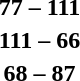<table style="text-align:center">
<tr>
<th width=200></th>
<th width=100></th>
<th width=200></th>
</tr>
<tr>
<td align=right></td>
<td><strong>77 – 111</strong></td>
<td align=left><strong></strong></td>
</tr>
<tr>
<td align=right><strong></strong></td>
<td><strong>111 – 66</strong></td>
<td align=left></td>
</tr>
<tr>
<td align=right></td>
<td><strong>68 – 87</strong></td>
<td align=left><strong></strong></td>
</tr>
</table>
